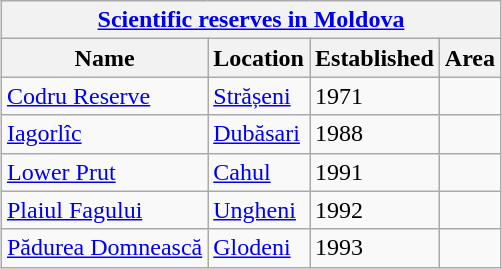<table class="wikitable sortable" style="margin:auto;">
<tr>
<th colspan="4"><a href='#'>Scientific reserves in Moldova</a></th>
</tr>
<tr>
<th>Name</th>
<th>Location</th>
<th>Established</th>
<th>Area</th>
</tr>
<tr>
<td><a href='#'>Codru Reserve</a></td>
<td><a href='#'>Strășeni</a></td>
<td>1971</td>
<td></td>
</tr>
<tr>
<td><a href='#'>Iagorlîc</a></td>
<td><a href='#'>Dubăsari</a></td>
<td>1988</td>
<td></td>
</tr>
<tr>
<td><a href='#'>Lower Prut</a></td>
<td><a href='#'>Cahul</a></td>
<td>1991</td>
<td></td>
</tr>
<tr>
<td><a href='#'>Plaiul Fagului</a></td>
<td><a href='#'>Ungheni</a></td>
<td>1992</td>
<td></td>
</tr>
<tr>
<td><a href='#'>Pădurea Domnească</a></td>
<td><a href='#'>Glodeni</a></td>
<td>1993</td>
<td></td>
</tr>
</table>
